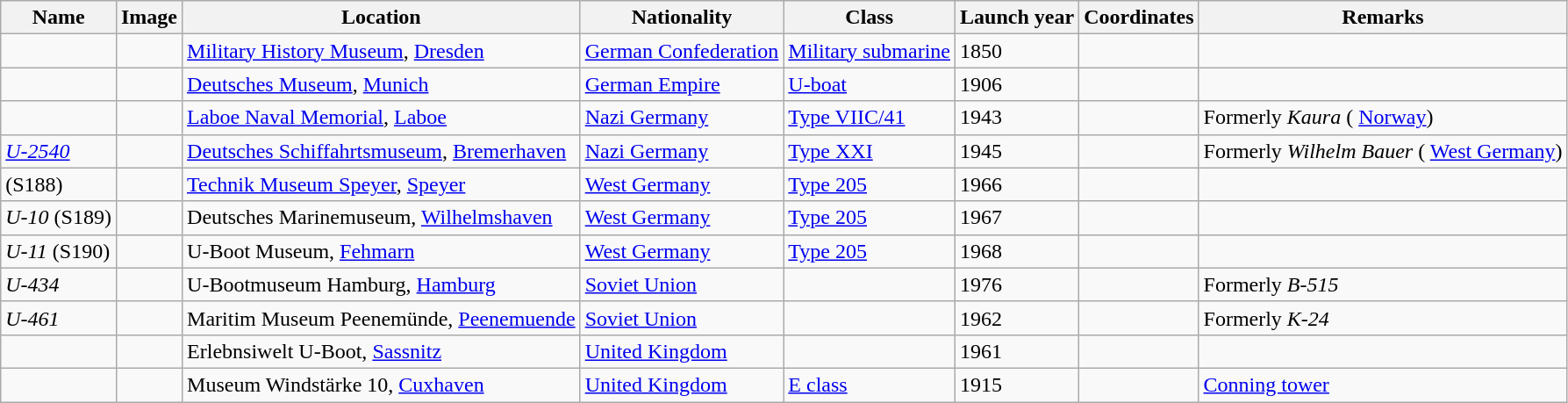<table class="wikitable sortable collapsible">
<tr>
<th>Name</th>
<th>Image</th>
<th>Location</th>
<th>Nationality</th>
<th>Class</th>
<th>Launch year</th>
<th>Coordinates</th>
<th>Remarks</th>
</tr>
<tr>
<td></td>
<td></td>
<td><a href='#'>Military History Museum</a>, <a href='#'>Dresden</a></td>
<td> <a href='#'>German Confederation</a></td>
<td><a href='#'>Military submarine</a></td>
<td>1850</td>
<td></td>
<td></td>
</tr>
<tr>
<td></td>
<td></td>
<td><a href='#'>Deutsches Museum</a>, <a href='#'>Munich</a></td>
<td> <a href='#'>German Empire</a></td>
<td><a href='#'>U-boat</a></td>
<td>1906</td>
<td></td>
<td></td>
</tr>
<tr>
<td></td>
<td></td>
<td><a href='#'>Laboe Naval Memorial</a>, <a href='#'>Laboe</a></td>
<td> <a href='#'>Nazi Germany</a></td>
<td><a href='#'>Type VIIC/41</a></td>
<td>1943</td>
<td></td>
<td>Formerly <em>Kaura</em> ( <a href='#'>Norway</a>)</td>
</tr>
<tr>
<td><em><a href='#'>U-2540</a></em></td>
<td></td>
<td><a href='#'>Deutsches Schiffahrtsmuseum</a>, <a href='#'>Bremerhaven</a></td>
<td> <a href='#'>Nazi Germany</a></td>
<td><a href='#'>Type XXI</a></td>
<td>1945</td>
<td></td>
<td>Formerly <em>Wilhelm Bauer</em> ( <a href='#'>West Germany</a>)</td>
</tr>
<tr>
<td> (S188)</td>
<td></td>
<td><a href='#'>Technik Museum Speyer</a>, <a href='#'>Speyer</a></td>
<td> <a href='#'>West Germany</a></td>
<td><a href='#'>Type 205</a></td>
<td>1966</td>
<td></td>
<td></td>
</tr>
<tr>
<td><em>U-10</em> (S189)</td>
<td></td>
<td>Deutsches Marinemuseum, <a href='#'>Wilhelmshaven</a></td>
<td> <a href='#'>West Germany</a></td>
<td><a href='#'>Type 205</a></td>
<td>1967</td>
<td></td>
<td></td>
</tr>
<tr>
<td><em>U-11</em> (S190)</td>
<td></td>
<td>U-Boot Museum, <a href='#'>Fehmarn</a></td>
<td> <a href='#'>West Germany</a></td>
<td><a href='#'>Type 205</a></td>
<td>1968</td>
<td></td>
<td></td>
</tr>
<tr>
<td><em>U-434</em></td>
<td></td>
<td>U-Bootmuseum Hamburg, <a href='#'>Hamburg</a></td>
<td> <a href='#'>Soviet Union</a></td>
<td></td>
<td>1976</td>
<td></td>
<td>Formerly <em>B-515</em></td>
</tr>
<tr>
<td><em>U-461</em></td>
<td></td>
<td>Maritim Museum Peenemünde, <a href='#'>Peenemuende</a></td>
<td> <a href='#'>Soviet Union</a></td>
<td></td>
<td>1962</td>
<td></td>
<td>Formerly <em>K-24</em></td>
</tr>
<tr>
<td></td>
<td></td>
<td>Erlebnsiwelt U-Boot, <a href='#'>Sassnitz</a></td>
<td> <a href='#'>United Kingdom</a></td>
<td></td>
<td>1961</td>
<td></td>
<td></td>
</tr>
<tr>
<td></td>
<td></td>
<td>Museum Windstärke 10, <a href='#'>Cuxhaven</a></td>
<td> <a href='#'>United Kingdom</a></td>
<td><a href='#'>E class</a></td>
<td>1915</td>
<td></td>
<td><a href='#'>Conning tower</a></td>
</tr>
</table>
